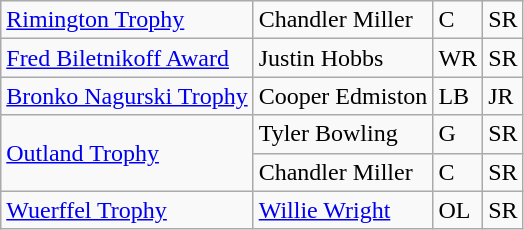<table class="wikitable">
<tr>
<td><a href='#'>Rimington Trophy</a></td>
<td>Chandler Miller</td>
<td>C</td>
<td>SR</td>
</tr>
<tr>
<td><a href='#'>Fred Biletnikoff Award</a></td>
<td>Justin Hobbs</td>
<td>WR</td>
<td>SR</td>
</tr>
<tr>
<td><a href='#'>Bronko Nagurski Trophy</a></td>
<td>Cooper Edmiston</td>
<td>LB</td>
<td>JR</td>
</tr>
<tr>
<td rowspan=2><a href='#'>Outland Trophy</a></td>
<td>Tyler Bowling</td>
<td>G</td>
<td>SR</td>
</tr>
<tr>
<td>Chandler Miller</td>
<td>C</td>
<td>SR</td>
</tr>
<tr>
<td><a href='#'>Wuerffel Trophy</a></td>
<td><a href='#'>Willie Wright</a></td>
<td>OL</td>
<td>SR</td>
</tr>
</table>
